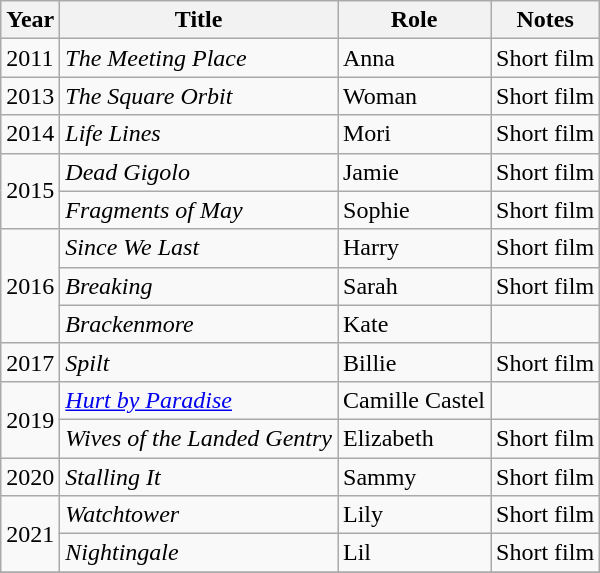<table class="wikitable">
<tr>
<th>Year</th>
<th>Title</th>
<th>Role</th>
<th>Notes</th>
</tr>
<tr>
<td>2011</td>
<td><em>The Meeting Place</em></td>
<td>Anna</td>
<td>Short film</td>
</tr>
<tr>
<td>2013</td>
<td><em>The Square Orbit</em></td>
<td>Woman</td>
<td>Short film</td>
</tr>
<tr>
<td>2014</td>
<td><em>Life Lines</em></td>
<td>Mori</td>
<td>Short film</td>
</tr>
<tr>
<td rowspan="2">2015</td>
<td><em>Dead Gigolo</em></td>
<td>Jamie</td>
<td>Short film</td>
</tr>
<tr>
<td><em>Fragments of May</em></td>
<td>Sophie</td>
<td>Short film</td>
</tr>
<tr>
<td rowspan="3">2016</td>
<td><em>Since We Last</em></td>
<td>Harry</td>
<td>Short film</td>
</tr>
<tr>
<td><em>Breaking</em></td>
<td>Sarah</td>
<td>Short film</td>
</tr>
<tr>
<td><em>Brackenmore</em></td>
<td>Kate</td>
<td></td>
</tr>
<tr>
<td>2017</td>
<td><em>Spilt</em></td>
<td>Billie</td>
<td>Short film</td>
</tr>
<tr>
<td rowspan="2">2019</td>
<td><em><a href='#'>Hurt by Paradise</a></em></td>
<td>Camille Castel</td>
<td></td>
</tr>
<tr>
<td><em>Wives of the Landed Gentry</em></td>
<td>Elizabeth</td>
<td>Short film</td>
</tr>
<tr>
<td>2020</td>
<td><em>Stalling It</em></td>
<td>Sammy</td>
<td>Short film</td>
</tr>
<tr>
<td rowspan="2">2021</td>
<td><em>Watchtower</em></td>
<td>Lily</td>
<td>Short film</td>
</tr>
<tr>
<td><em>Nightingale</em></td>
<td>Lil</td>
<td>Short film</td>
</tr>
<tr>
</tr>
</table>
